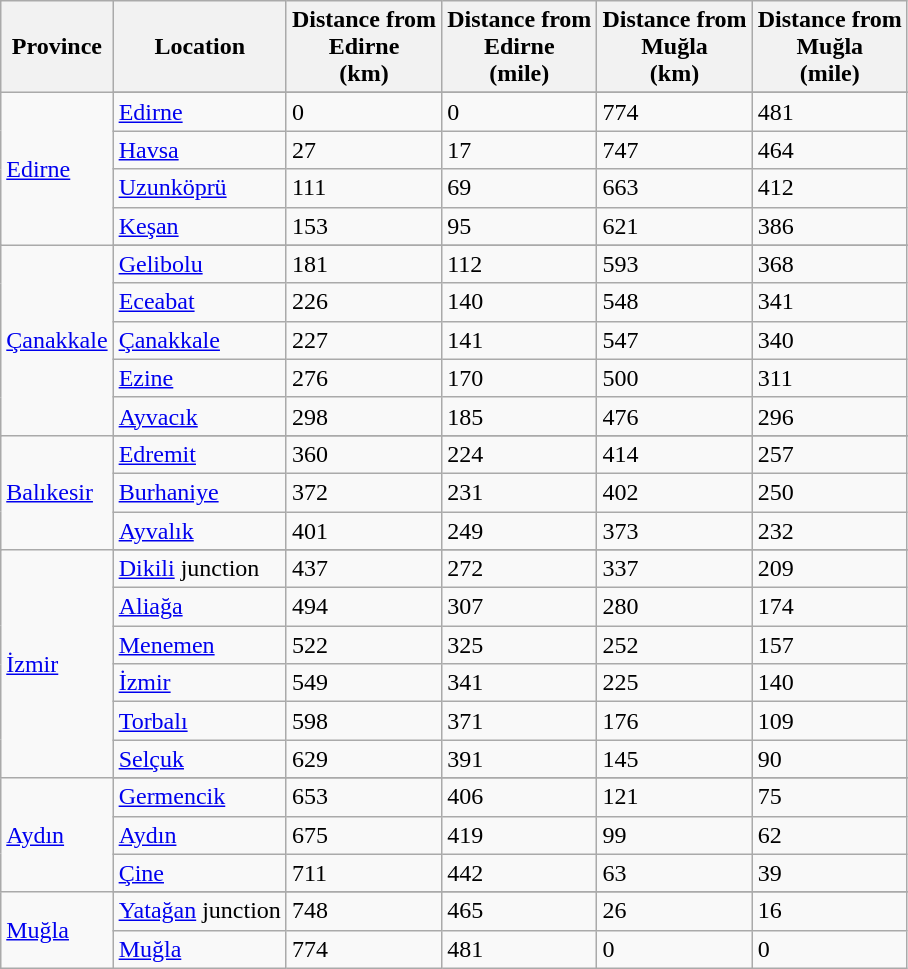<table class="sortable wikitable">
<tr>
<th>Province</th>
<th>Location</th>
<th>Distance from <br>Edirne <br>(km)</th>
<th>Distance from <br>Edirne <br>(mile)</th>
<th>Distance from <br>Muğla  <br>(km)</th>
<th>Distance from <br>Muğla  <br>(mile)</th>
</tr>
<tr>
<td rowspan="5" style="text-align:left;"><a href='#'>Edirne</a></td>
</tr>
<tr>
<td><a href='#'>Edirne</a></td>
<td>0</td>
<td>0</td>
<td>774</td>
<td>481</td>
</tr>
<tr>
<td><a href='#'>Havsa</a></td>
<td>27</td>
<td>17</td>
<td>747</td>
<td>464</td>
</tr>
<tr>
<td><a href='#'>Uzunköprü</a></td>
<td>111</td>
<td>69</td>
<td>663</td>
<td>412</td>
</tr>
<tr>
<td><a href='#'>Keşan</a></td>
<td>153</td>
<td>95</td>
<td>621</td>
<td>386</td>
</tr>
<tr>
<td rowspan="6" style="text-align:left;"><a href='#'>Çanakkale</a></td>
</tr>
<tr>
<td><a href='#'>Gelibolu</a></td>
<td>181</td>
<td>112</td>
<td>593</td>
<td>368</td>
</tr>
<tr>
<td><a href='#'>Eceabat</a></td>
<td>226</td>
<td>140</td>
<td>548</td>
<td>341</td>
</tr>
<tr>
<td><a href='#'>Çanakkale</a></td>
<td>227</td>
<td>141</td>
<td>547</td>
<td>340</td>
</tr>
<tr>
<td><a href='#'>Ezine</a></td>
<td>276</td>
<td>170</td>
<td>500</td>
<td>311</td>
</tr>
<tr>
<td><a href='#'>Ayvacık</a></td>
<td>298</td>
<td>185</td>
<td>476</td>
<td>296</td>
</tr>
<tr>
<td rowspan="4" style="text-align:left;"><a href='#'>Balıkesir</a></td>
</tr>
<tr>
<td><a href='#'>Edremit</a></td>
<td>360</td>
<td>224</td>
<td>414</td>
<td>257</td>
</tr>
<tr>
<td><a href='#'>Burhaniye</a></td>
<td>372</td>
<td>231</td>
<td>402</td>
<td>250</td>
</tr>
<tr>
<td><a href='#'>Ayvalık</a></td>
<td>401</td>
<td>249</td>
<td>373</td>
<td>232</td>
</tr>
<tr>
<td rowspan="7" style="text-align:left;"><a href='#'>İzmir</a></td>
</tr>
<tr>
<td><a href='#'>Dikili</a> junction</td>
<td>437</td>
<td>272</td>
<td>337</td>
<td>209</td>
</tr>
<tr>
<td><a href='#'>Aliağa</a></td>
<td>494</td>
<td>307</td>
<td>280</td>
<td>174</td>
</tr>
<tr>
<td><a href='#'>Menemen</a></td>
<td>522</td>
<td>325</td>
<td>252</td>
<td>157</td>
</tr>
<tr>
<td><a href='#'>İzmir</a></td>
<td>549</td>
<td>341</td>
<td>225</td>
<td>140</td>
</tr>
<tr>
<td><a href='#'>Torbalı</a></td>
<td>598</td>
<td>371</td>
<td>176</td>
<td>109</td>
</tr>
<tr>
<td><a href='#'>Selçuk</a></td>
<td>629</td>
<td>391</td>
<td>145</td>
<td>90</td>
</tr>
<tr>
<td rowspan="4" style="text-align:left;"><a href='#'>Aydın</a></td>
</tr>
<tr>
<td><a href='#'>Germencik</a></td>
<td>653</td>
<td>406</td>
<td>121</td>
<td>75</td>
</tr>
<tr>
<td><a href='#'>Aydın</a></td>
<td>675</td>
<td>419</td>
<td>99</td>
<td>62</td>
</tr>
<tr>
<td><a href='#'>Çine</a></td>
<td>711</td>
<td>442</td>
<td>63</td>
<td>39</td>
</tr>
<tr>
<td rowspan="3" style="text-align:left;"><a href='#'>Muğla</a></td>
</tr>
<tr>
<td><a href='#'>Yatağan</a> junction</td>
<td>748</td>
<td>465</td>
<td>26</td>
<td>16</td>
</tr>
<tr>
<td><a href='#'>Muğla</a></td>
<td>774</td>
<td>481</td>
<td>0</td>
<td>0</td>
</tr>
</table>
